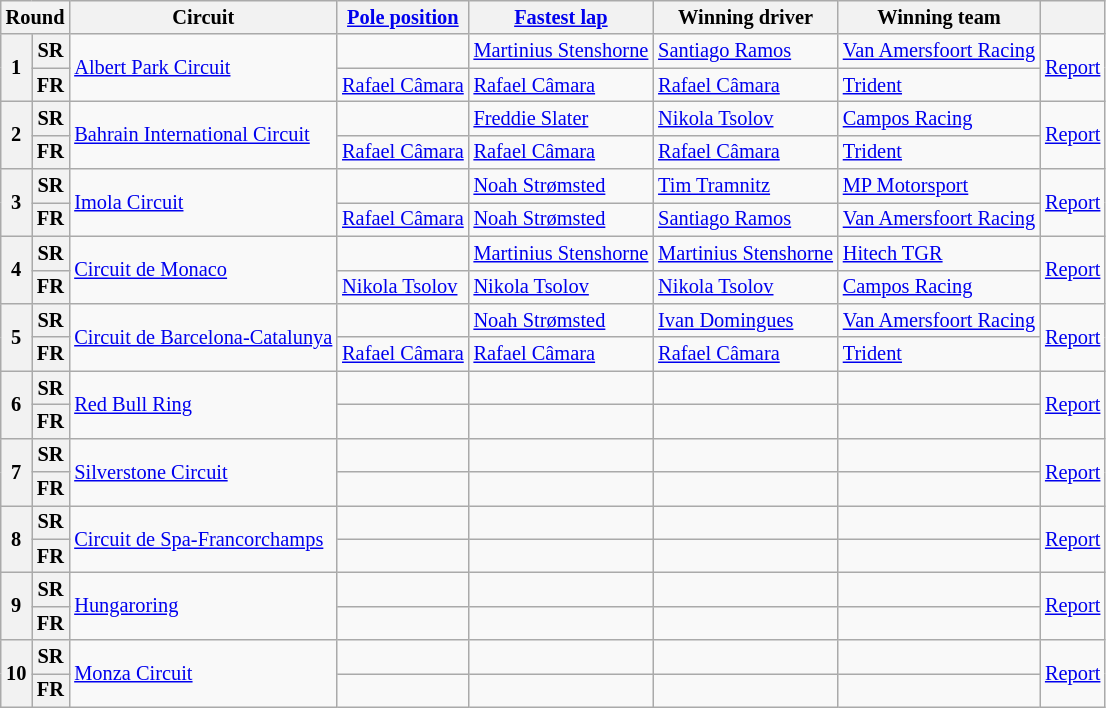<table class="wikitable" style="font-size: 85%;">
<tr>
<th colspan="2">Round</th>
<th>Circuit</th>
<th nowrap=""><a href='#'>Pole position</a></th>
<th nowrap=""><a href='#'>Fastest lap</a></th>
<th nowrap="">Winning driver</th>
<th nowrap="">Winning team</th>
<th nowrap=""></th>
</tr>
<tr>
<th rowspan="2">1</th>
<th>SR</th>
<td rowspan="2"> <a href='#'>Albert Park Circuit</a></td>
<td></td>
<td nowrap> <a href='#'>Martinius Stenshorne</a></td>
<td nowrap> <a href='#'>Santiago Ramos</a></td>
<td nowrap> <a href='#'>Van Amersfoort Racing</a></td>
<td rowspan="2"><a href='#'>Report</a></td>
</tr>
<tr>
<th>FR</th>
<td nowrap> <a href='#'>Rafael Câmara</a></td>
<td nowrap> <a href='#'>Rafael Câmara</a></td>
<td nowrap> <a href='#'>Rafael Câmara</a></td>
<td nowrap> <a href='#'>Trident</a></td>
</tr>
<tr>
<th rowspan="2">2</th>
<th>SR</th>
<td rowspan="2"> <a href='#'>Bahrain International Circuit</a></td>
<td></td>
<td> <a href='#'>Freddie Slater</a></td>
<td> <a href='#'>Nikola Tsolov</a></td>
<td> <a href='#'>Campos Racing</a></td>
<td rowspan="2"><a href='#'>Report</a></td>
</tr>
<tr>
<th>FR</th>
<td nowrap> <a href='#'>Rafael Câmara</a></td>
<td nowrap=""> <a href='#'>Rafael Câmara</a></td>
<td nowrap=""> <a href='#'>Rafael Câmara</a></td>
<td nowrap=""> <a href='#'>Trident</a></td>
</tr>
<tr>
<th rowspan="2">3</th>
<th>SR</th>
<td rowspan="2"> <a href='#'>Imola Circuit</a></td>
<td></td>
<td nowrap=""> <a href='#'>Noah Strømsted</a></td>
<td nowrap=""> <a href='#'>Tim Tramnitz</a></td>
<td nowrap=""> <a href='#'>MP Motorsport</a></td>
<td rowspan="2"><a href='#'>Report</a></td>
</tr>
<tr>
<th>FR</th>
<td nowrap> <a href='#'>Rafael Câmara</a></td>
<td nowrap=""> <a href='#'>Noah Strømsted</a></td>
<td nowrap> <a href='#'>Santiago Ramos</a></td>
<td nowrap> <a href='#'>Van Amersfoort Racing</a></td>
</tr>
<tr>
<th rowspan="2">4</th>
<th>SR</th>
<td rowspan="2"> <a href='#'>Circuit de Monaco</a></td>
<td></td>
<td nowrap> <a href='#'>Martinius Stenshorne</a></td>
<td nowrap> <a href='#'>Martinius Stenshorne</a></td>
<td nowrap> <a href='#'>Hitech TGR</a></td>
<td rowspan="2"><a href='#'>Report</a></td>
</tr>
<tr>
<th>FR</th>
<td> <a href='#'>Nikola Tsolov</a></td>
<td> <a href='#'>Nikola Tsolov</a></td>
<td> <a href='#'>Nikola Tsolov</a></td>
<td> <a href='#'>Campos Racing</a></td>
</tr>
<tr>
<th rowspan="2">5</th>
<th>SR</th>
<td rowspan="2" nowrap=""> <a href='#'>Circuit de Barcelona-Catalunya</a></td>
<td></td>
<td nowrap=""> <a href='#'>Noah Strømsted</a></td>
<td nowrap=""> <a href='#'>Ivan Domingues</a></td>
<td nowrap=""> <a href='#'>Van Amersfoort Racing</a></td>
<td rowspan="2"><a href='#'>Report</a></td>
</tr>
<tr>
<th>FR</th>
<td> <a href='#'>Rafael Câmara</a></td>
<td> <a href='#'>Rafael Câmara</a></td>
<td> <a href='#'>Rafael Câmara</a></td>
<td> <a href='#'>Trident</a></td>
</tr>
<tr>
<th rowspan="2">6</th>
<th>SR</th>
<td rowspan="2"> <a href='#'>Red Bull Ring</a></td>
<td></td>
<td></td>
<td></td>
<td></td>
<td rowspan="2"><a href='#'>Report</a></td>
</tr>
<tr>
<th>FR</th>
<td></td>
<td></td>
<td></td>
<td nowrap=""></td>
</tr>
<tr>
<th rowspan="2">7</th>
<th>SR</th>
<td rowspan="2"> <a href='#'>Silverstone Circuit</a></td>
<td></td>
<td></td>
<td></td>
<td></td>
<td rowspan="2"><a href='#'>Report</a></td>
</tr>
<tr>
<th>FR</th>
<td nowrap=""></td>
<td></td>
<td></td>
<td></td>
</tr>
<tr>
<th rowspan="2">8</th>
<th>SR</th>
<td rowspan="2"> <a href='#'>Circuit de Spa-Francorchamps</a></td>
<td></td>
<td></td>
<td nowrap=""></td>
<td nowrap=""></td>
<td rowspan="2"><a href='#'>Report</a></td>
</tr>
<tr>
<th>FR</th>
<td></td>
<td></td>
<td></td>
<td></td>
</tr>
<tr>
<th rowspan="2">9</th>
<th>SR</th>
<td rowspan="2"> <a href='#'>Hungaroring</a></td>
<td></td>
<td></td>
<td></td>
<td></td>
<td rowspan="2"><a href='#'>Report</a></td>
</tr>
<tr>
<th>FR</th>
<td></td>
<td></td>
<td></td>
<td></td>
</tr>
<tr>
<th rowspan="2">10</th>
<th>SR</th>
<td rowspan="2"> <a href='#'>Monza Circuit</a></td>
<td></td>
<td></td>
<td></td>
<td></td>
<td rowspan="2"><a href='#'>Report</a></td>
</tr>
<tr>
<th>FR</th>
<td></td>
<td></td>
<td></td>
<td></td>
</tr>
</table>
